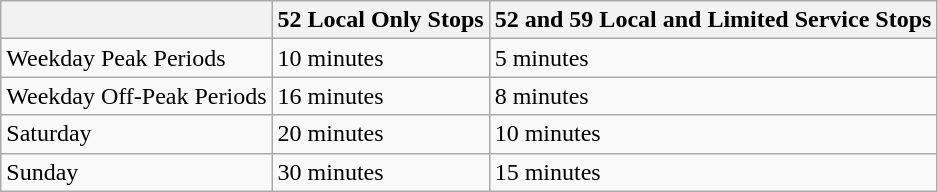<table class="wikitable">
<tr>
<th></th>
<th>52 Local Only Stops</th>
<th>52 and 59 Local and Limited Service Stops</th>
</tr>
<tr>
<td>Weekday Peak Periods</td>
<td>10 minutes</td>
<td>5 minutes</td>
</tr>
<tr>
<td>Weekday Off-Peak Periods</td>
<td>16 minutes</td>
<td>8 minutes</td>
</tr>
<tr>
<td>Saturday</td>
<td>20 minutes</td>
<td>10 minutes</td>
</tr>
<tr>
<td>Sunday</td>
<td>30 minutes</td>
<td>15 minutes</td>
</tr>
</table>
